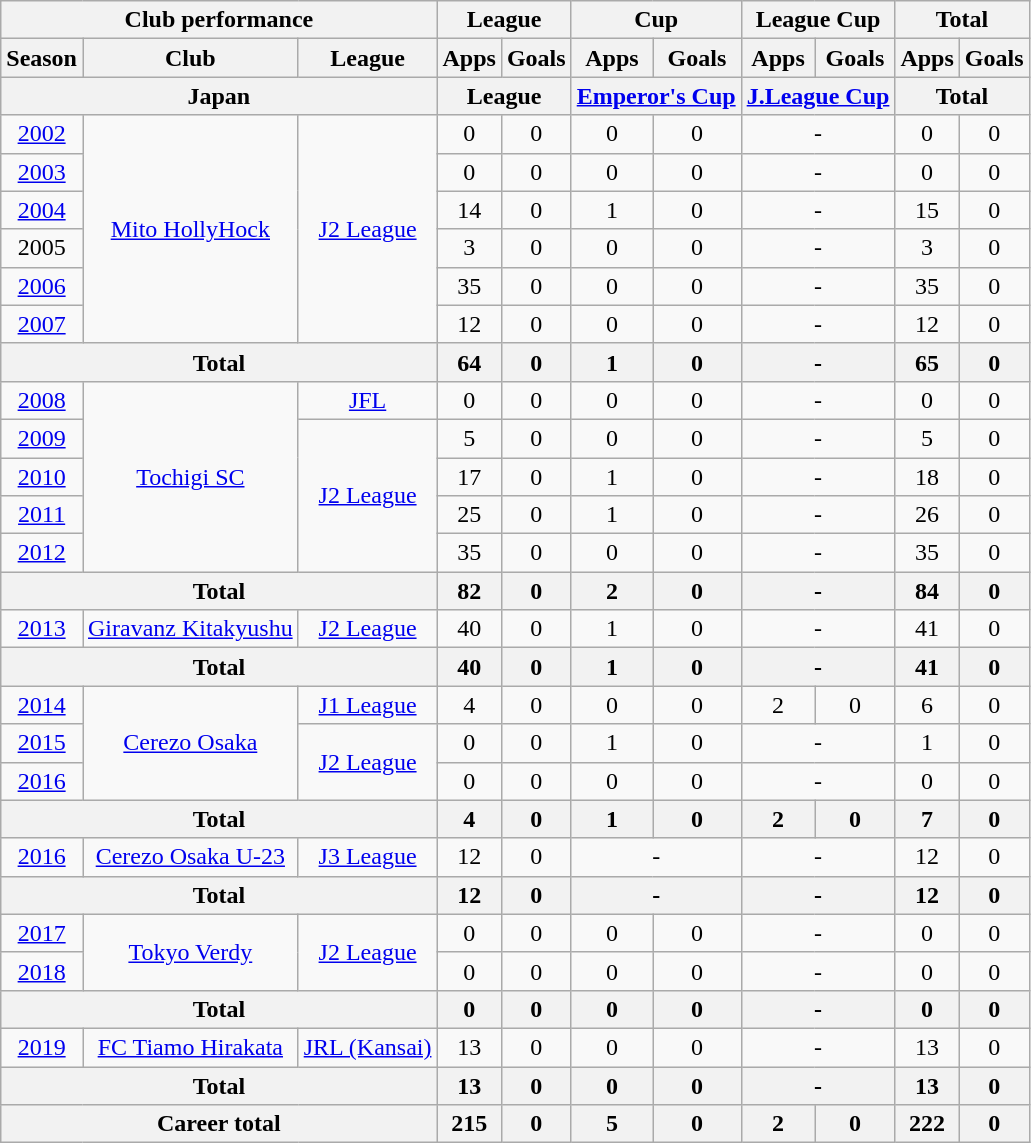<table class="wikitable" style="text-align:center;">
<tr>
<th colspan=3>Club performance</th>
<th colspan=2>League</th>
<th colspan=2>Cup</th>
<th colspan=2>League Cup</th>
<th colspan=2>Total</th>
</tr>
<tr>
<th>Season</th>
<th>Club</th>
<th>League</th>
<th>Apps</th>
<th>Goals</th>
<th>Apps</th>
<th>Goals</th>
<th>Apps</th>
<th>Goals</th>
<th>Apps</th>
<th>Goals</th>
</tr>
<tr>
<th colspan=3>Japan</th>
<th colspan=2>League</th>
<th colspan=2><a href='#'>Emperor's Cup</a></th>
<th colspan=2><a href='#'>J.League Cup</a></th>
<th colspan=2>Total</th>
</tr>
<tr>
<td><a href='#'>2002</a></td>
<td rowspan="6"><a href='#'>Mito HollyHock</a></td>
<td rowspan="6"><a href='#'>J2 League</a></td>
<td>0</td>
<td>0</td>
<td>0</td>
<td>0</td>
<td colspan="2">-</td>
<td>0</td>
<td>0</td>
</tr>
<tr>
<td><a href='#'>2003</a></td>
<td>0</td>
<td>0</td>
<td>0</td>
<td>0</td>
<td colspan="2">-</td>
<td>0</td>
<td>0</td>
</tr>
<tr>
<td><a href='#'>2004</a></td>
<td>14</td>
<td>0</td>
<td>1</td>
<td>0</td>
<td colspan="2">-</td>
<td>15</td>
<td>0</td>
</tr>
<tr>
<td>2005</td>
<td>3</td>
<td>0</td>
<td>0</td>
<td>0</td>
<td colspan="2">-</td>
<td>3</td>
<td>0</td>
</tr>
<tr>
<td><a href='#'>2006</a></td>
<td>35</td>
<td>0</td>
<td>0</td>
<td>0</td>
<td colspan="2">-</td>
<td>35</td>
<td>0</td>
</tr>
<tr>
<td><a href='#'>2007</a></td>
<td>12</td>
<td>0</td>
<td>0</td>
<td>0</td>
<td colspan="2">-</td>
<td>12</td>
<td>0</td>
</tr>
<tr>
<th colspan="3">Total</th>
<th>64</th>
<th>0</th>
<th>1</th>
<th>0</th>
<th colspan="2">-</th>
<th>65</th>
<th>0</th>
</tr>
<tr>
<td><a href='#'>2008</a></td>
<td rowspan="5"><a href='#'>Tochigi SC</a></td>
<td><a href='#'>JFL</a></td>
<td>0</td>
<td>0</td>
<td>0</td>
<td>0</td>
<td colspan="2">-</td>
<td>0</td>
<td>0</td>
</tr>
<tr>
<td><a href='#'>2009</a></td>
<td rowspan="4"><a href='#'>J2 League</a></td>
<td>5</td>
<td>0</td>
<td>0</td>
<td>0</td>
<td colspan="2">-</td>
<td>5</td>
<td>0</td>
</tr>
<tr>
<td><a href='#'>2010</a></td>
<td>17</td>
<td>0</td>
<td>1</td>
<td>0</td>
<td colspan="2">-</td>
<td>18</td>
<td>0</td>
</tr>
<tr>
<td><a href='#'>2011</a></td>
<td>25</td>
<td>0</td>
<td>1</td>
<td>0</td>
<td colspan="2">-</td>
<td>26</td>
<td>0</td>
</tr>
<tr>
<td><a href='#'>2012</a></td>
<td>35</td>
<td>0</td>
<td>0</td>
<td>0</td>
<td colspan="2">-</td>
<td>35</td>
<td>0</td>
</tr>
<tr>
<th colspan="3">Total</th>
<th>82</th>
<th>0</th>
<th>2</th>
<th>0</th>
<th colspan="2">-</th>
<th>84</th>
<th>0</th>
</tr>
<tr>
<td><a href='#'>2013</a></td>
<td><a href='#'>Giravanz Kitakyushu</a></td>
<td><a href='#'>J2 League</a></td>
<td>40</td>
<td>0</td>
<td>1</td>
<td>0</td>
<td colspan="2">-</td>
<td>41</td>
<td>0</td>
</tr>
<tr>
<th colspan="3">Total</th>
<th>40</th>
<th>0</th>
<th>1</th>
<th>0</th>
<th colspan="2">-</th>
<th>41</th>
<th>0</th>
</tr>
<tr>
<td><a href='#'>2014</a></td>
<td rowspan="3"><a href='#'>Cerezo Osaka</a></td>
<td><a href='#'>J1 League</a></td>
<td>4</td>
<td>0</td>
<td>0</td>
<td>0</td>
<td>2</td>
<td>0</td>
<td>6</td>
<td>0</td>
</tr>
<tr>
<td><a href='#'>2015</a></td>
<td rowspan="2"><a href='#'>J2 League</a></td>
<td>0</td>
<td>0</td>
<td>1</td>
<td>0</td>
<td colspan="2">-</td>
<td>1</td>
<td>0</td>
</tr>
<tr>
<td><a href='#'>2016</a></td>
<td>0</td>
<td>0</td>
<td>0</td>
<td>0</td>
<td colspan="2">-</td>
<td>0</td>
<td>0</td>
</tr>
<tr>
<th colspan="3">Total</th>
<th>4</th>
<th>0</th>
<th>1</th>
<th>0</th>
<th>2</th>
<th>0</th>
<th>7</th>
<th>0</th>
</tr>
<tr>
<td><a href='#'>2016</a></td>
<td><a href='#'>Cerezo Osaka U-23</a></td>
<td><a href='#'>J3 League</a></td>
<td>12</td>
<td>0</td>
<td colspan="2">-</td>
<td colspan="2">-</td>
<td>12</td>
<td>0</td>
</tr>
<tr>
<th colspan="3">Total</th>
<th>12</th>
<th>0</th>
<th colspan="2">-</th>
<th colspan="2">-</th>
<th>12</th>
<th>0</th>
</tr>
<tr>
<td><a href='#'>2017</a></td>
<td rowspan="2"><a href='#'>Tokyo Verdy</a></td>
<td rowspan="2"><a href='#'>J2 League</a></td>
<td>0</td>
<td>0</td>
<td>0</td>
<td>0</td>
<td colspan="2">-</td>
<td>0</td>
<td>0</td>
</tr>
<tr>
<td><a href='#'>2018</a></td>
<td>0</td>
<td>0</td>
<td>0</td>
<td>0</td>
<td colspan="2">-</td>
<td>0</td>
<td>0</td>
</tr>
<tr>
<th colspan="3">Total</th>
<th>0</th>
<th>0</th>
<th>0</th>
<th>0</th>
<th colspan="2">-</th>
<th>0</th>
<th>0</th>
</tr>
<tr>
<td><a href='#'>2019</a></td>
<td rowspan="1"><a href='#'>FC Tiamo Hirakata</a></td>
<td rowspan="1"><a href='#'>JRL (Kansai)</a></td>
<td>13</td>
<td>0</td>
<td>0</td>
<td>0</td>
<td colspan="2">-</td>
<td>13</td>
<td>0</td>
</tr>
<tr>
<th colspan="3">Total</th>
<th>13</th>
<th>0</th>
<th>0</th>
<th>0</th>
<th colspan="2">-</th>
<th>13</th>
<th>0</th>
</tr>
<tr>
<th colspan=3>Career total</th>
<th>215</th>
<th>0</th>
<th>5</th>
<th>0</th>
<th>2</th>
<th>0</th>
<th>222</th>
<th>0</th>
</tr>
</table>
